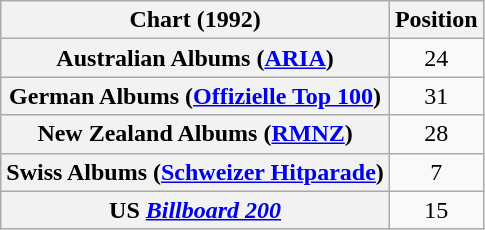<table class="wikitable sortable plainrowheaders" style="text-align:center">
<tr>
<th scope="col">Chart (1992)</th>
<th scope="col">Position</th>
</tr>
<tr>
<th scope="row">Australian Albums (<a href='#'>ARIA</a>)</th>
<td>24</td>
</tr>
<tr>
<th scope="row">German Albums (<a href='#'>Offizielle Top 100</a>)</th>
<td>31</td>
</tr>
<tr>
<th scope="row">New Zealand Albums (<a href='#'>RMNZ</a>)</th>
<td>28</td>
</tr>
<tr>
<th scope="row">Swiss Albums (<a href='#'>Schweizer Hitparade</a>)</th>
<td>7</td>
</tr>
<tr>
<th scope="row">US <em><a href='#'>Billboard 200</a></em></th>
<td>15</td>
</tr>
</table>
